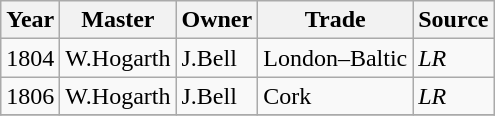<table class=" wikitable">
<tr>
<th>Year</th>
<th>Master</th>
<th>Owner</th>
<th>Trade</th>
<th>Source</th>
</tr>
<tr>
<td>1804</td>
<td>W.Hogarth</td>
<td>J.Bell</td>
<td>London–Baltic</td>
<td><em>LR</em></td>
</tr>
<tr>
<td>1806</td>
<td>W.Hogarth</td>
<td>J.Bell</td>
<td>Cork</td>
<td><em>LR</em></td>
</tr>
<tr>
</tr>
</table>
